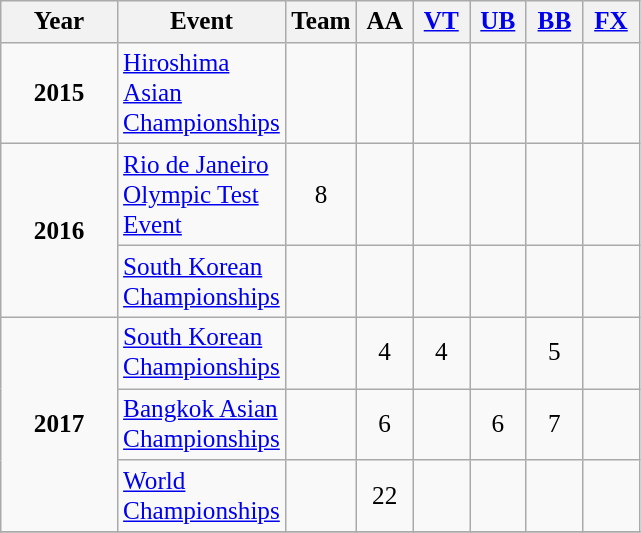<table class="wikitable" style="text-align:center; font-size:105%;">
<tr>
<th scope="col" style="width: 70px;">Year</th>
<th scope="col" style="width: 5px;">Event</th>
<th style="width:30px;">Team</th>
<th style="width:30px;">AA</th>
<th style="width:30px;"><a href='#'>VT</a></th>
<th style="width:30px;"><a href='#'>UB</a></th>
<th style="width:30px;"><a href='#'>BB</a></th>
<th style="width:30px;"><a href='#'>FX</a></th>
</tr>
<tr>
<td><strong>2015</strong></td>
<td align=left><a href='#'>Hiroshima Asian Championships</a></td>
<td></td>
<td></td>
<td></td>
<td></td>
<td></td>
<td></td>
</tr>
<tr>
<td rowspan="2"><strong>2016</strong></td>
<td align=left><a href='#'>Rio de Janeiro Olympic Test Event</a></td>
<td>8</td>
<td></td>
<td></td>
<td></td>
<td></td>
<td></td>
</tr>
<tr>
<td align=left><a href='#'>South Korean Championships</a></td>
<td></td>
<td></td>
<td></td>
<td></td>
<td></td>
<td></td>
</tr>
<tr>
<td rowspan="3"><strong>2017</strong></td>
<td align="left"><a href='#'>South Korean Championships</a></td>
<td></td>
<td>4</td>
<td>4</td>
<td></td>
<td>5</td>
<td></td>
</tr>
<tr>
<td align="left"><a href='#'>Bangkok Asian Championships</a></td>
<td></td>
<td>6</td>
<td></td>
<td>6</td>
<td>7</td>
<td></td>
</tr>
<tr>
<td align="left"><a href='#'>World Championships</a></td>
<td></td>
<td>22</td>
<td></td>
<td></td>
<td></td>
<td></td>
</tr>
<tr>
</tr>
</table>
